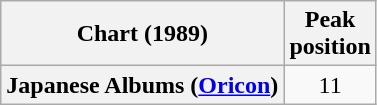<table class="wikitable plainrowheaders" style="text-align:center">
<tr>
<th scope="col">Chart (1989)</th>
<th scope="col">Peak<br> position</th>
</tr>
<tr>
<th scope="row">Japanese Albums (<a href='#'>Oricon</a>)</th>
<td>11</td>
</tr>
</table>
